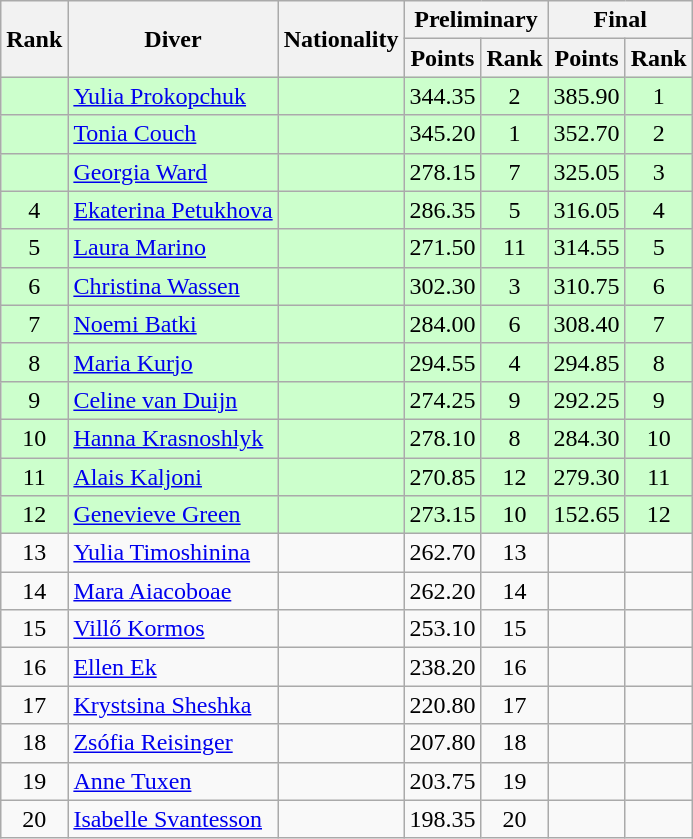<table class="wikitable sortable" style="text-align:center">
<tr>
<th rowspan=2>Rank</th>
<th rowspan=2>Diver</th>
<th rowspan=2>Nationality</th>
<th colspan=2>Preliminary</th>
<th colspan=2>Final</th>
</tr>
<tr>
<th>Points</th>
<th>Rank</th>
<th>Points</th>
<th>Rank</th>
</tr>
<tr bgcolor=ccffcc>
<td></td>
<td align=left><a href='#'>Yulia Prokopchuk</a></td>
<td align=left></td>
<td>344.35</td>
<td>2</td>
<td>385.90</td>
<td>1</td>
</tr>
<tr bgcolor=ccffcc>
<td></td>
<td align=left><a href='#'>Tonia Couch</a></td>
<td align=left></td>
<td>345.20</td>
<td>1</td>
<td>352.70</td>
<td>2</td>
</tr>
<tr bgcolor=ccffcc>
<td></td>
<td align=left><a href='#'>Georgia Ward</a></td>
<td align=left></td>
<td>278.15</td>
<td>7</td>
<td>325.05</td>
<td>3</td>
</tr>
<tr bgcolor=ccffcc>
<td>4</td>
<td align=left><a href='#'>Ekaterina Petukhova</a></td>
<td align=left></td>
<td>286.35</td>
<td>5</td>
<td>316.05</td>
<td>4</td>
</tr>
<tr bgcolor=ccffcc>
<td>5</td>
<td align=left><a href='#'>Laura Marino</a></td>
<td align=left></td>
<td>271.50</td>
<td>11</td>
<td>314.55</td>
<td>5</td>
</tr>
<tr bgcolor=ccffcc>
<td>6</td>
<td align=left><a href='#'>Christina Wassen</a></td>
<td align=left></td>
<td>302.30</td>
<td>3</td>
<td>310.75</td>
<td>6</td>
</tr>
<tr bgcolor=ccffcc>
<td>7</td>
<td align=left><a href='#'>Noemi Batki</a></td>
<td align=left></td>
<td>284.00</td>
<td>6</td>
<td>308.40</td>
<td>7</td>
</tr>
<tr bgcolor=ccffcc>
<td>8</td>
<td align=left><a href='#'>Maria Kurjo</a></td>
<td align=left></td>
<td>294.55</td>
<td>4</td>
<td>294.85</td>
<td>8</td>
</tr>
<tr bgcolor=ccffcc>
<td>9</td>
<td align=left><a href='#'>Celine van Duijn</a></td>
<td align=left></td>
<td>274.25</td>
<td>9</td>
<td>292.25</td>
<td>9</td>
</tr>
<tr bgcolor=ccffcc>
<td>10</td>
<td align=left><a href='#'>Hanna Krasnoshlyk</a></td>
<td align=left></td>
<td>278.10</td>
<td>8</td>
<td>284.30</td>
<td>10</td>
</tr>
<tr bgcolor=ccffcc>
<td>11</td>
<td align=left><a href='#'>Alais Kaljoni</a></td>
<td align=left></td>
<td>270.85</td>
<td>12</td>
<td>279.30</td>
<td>11</td>
</tr>
<tr bgcolor=ccffcc>
<td>12</td>
<td align=left><a href='#'>Genevieve Green</a></td>
<td align=left></td>
<td>273.15</td>
<td>10</td>
<td>152.65</td>
<td>12</td>
</tr>
<tr>
<td>13</td>
<td align=left><a href='#'>Yulia Timoshinina</a></td>
<td align=left></td>
<td>262.70</td>
<td>13</td>
<td></td>
<td></td>
</tr>
<tr>
<td>14</td>
<td align=left><a href='#'>Mara Aiacoboae</a></td>
<td align=left></td>
<td>262.20</td>
<td>14</td>
<td></td>
<td></td>
</tr>
<tr>
<td>15</td>
<td align=left><a href='#'>Villő Kormos</a></td>
<td align=left></td>
<td>253.10</td>
<td>15</td>
<td></td>
<td></td>
</tr>
<tr>
<td>16</td>
<td align=left><a href='#'>Ellen Ek</a></td>
<td align=left></td>
<td>238.20</td>
<td>16</td>
<td></td>
<td></td>
</tr>
<tr>
<td>17</td>
<td align=left><a href='#'>Krystsina Sheshka</a></td>
<td align=left></td>
<td>220.80</td>
<td>17</td>
<td></td>
<td></td>
</tr>
<tr>
<td>18</td>
<td align=left><a href='#'>Zsófia Reisinger</a></td>
<td align=left></td>
<td>207.80</td>
<td>18</td>
<td></td>
<td></td>
</tr>
<tr>
<td>19</td>
<td align=left><a href='#'>Anne Tuxen</a></td>
<td align=left></td>
<td>203.75</td>
<td>19</td>
<td></td>
<td></td>
</tr>
<tr>
<td>20</td>
<td align=left><a href='#'>Isabelle Svantesson</a></td>
<td align=left></td>
<td>198.35</td>
<td>20</td>
<td></td>
<td></td>
</tr>
</table>
